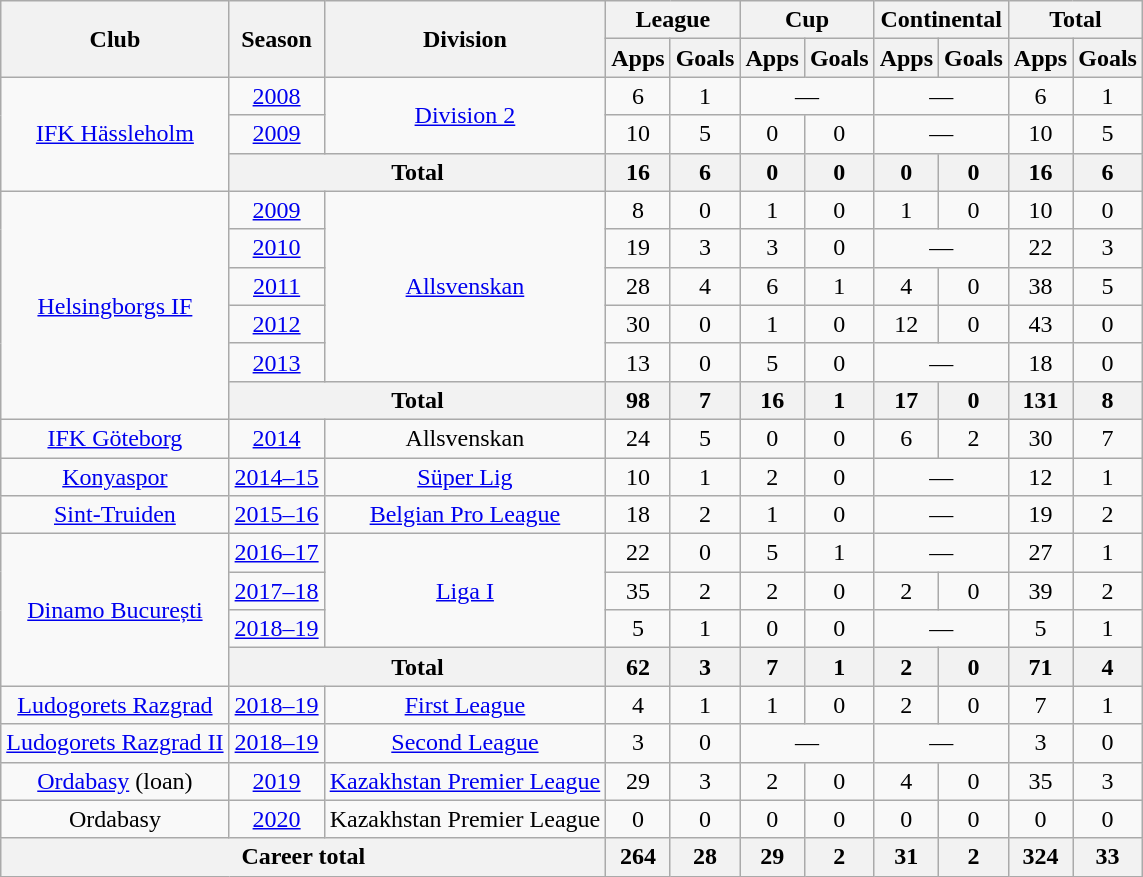<table class="wikitable" style="text-align:center">
<tr>
<th rowspan="2">Club</th>
<th rowspan="2">Season</th>
<th rowspan="2">Division</th>
<th colspan="2">League</th>
<th colspan="2">Cup</th>
<th colspan="2">Continental</th>
<th colspan="2">Total</th>
</tr>
<tr>
<th>Apps</th>
<th>Goals</th>
<th>Apps</th>
<th>Goals</th>
<th>Apps</th>
<th>Goals</th>
<th>Apps</th>
<th>Goals</th>
</tr>
<tr>
<td rowspan="3"><a href='#'>IFK Hässleholm</a></td>
<td><a href='#'>2008</a></td>
<td rowspan="2"><a href='#'>Division 2</a></td>
<td>6</td>
<td>1</td>
<td colspan="2">—</td>
<td colspan="2">—</td>
<td>6</td>
<td>1</td>
</tr>
<tr>
<td><a href='#'>2009</a></td>
<td>10</td>
<td>5</td>
<td>0</td>
<td>0</td>
<td colspan="2">—</td>
<td>10</td>
<td>5</td>
</tr>
<tr>
<th colspan="2">Total</th>
<th>16</th>
<th>6</th>
<th>0</th>
<th>0</th>
<th>0</th>
<th>0</th>
<th>16</th>
<th>6</th>
</tr>
<tr>
<td rowspan="6"><a href='#'>Helsingborgs IF</a></td>
<td><a href='#'>2009</a></td>
<td rowspan="5"><a href='#'>Allsvenskan</a></td>
<td>8</td>
<td>0</td>
<td>1</td>
<td>0</td>
<td>1</td>
<td>0</td>
<td>10</td>
<td>0</td>
</tr>
<tr>
<td><a href='#'>2010</a></td>
<td>19</td>
<td>3</td>
<td>3</td>
<td>0</td>
<td colspan="2">—</td>
<td>22</td>
<td>3</td>
</tr>
<tr>
<td><a href='#'>2011</a></td>
<td>28</td>
<td>4</td>
<td>6</td>
<td>1</td>
<td>4</td>
<td>0</td>
<td>38</td>
<td>5</td>
</tr>
<tr>
<td><a href='#'>2012</a></td>
<td>30</td>
<td>0</td>
<td>1</td>
<td>0</td>
<td>12</td>
<td>0</td>
<td>43</td>
<td>0</td>
</tr>
<tr>
<td><a href='#'>2013</a></td>
<td>13</td>
<td>0</td>
<td>5</td>
<td>0</td>
<td colspan="2">—</td>
<td>18</td>
<td>0</td>
</tr>
<tr>
<th colspan="2">Total</th>
<th>98</th>
<th>7</th>
<th>16</th>
<th>1</th>
<th>17</th>
<th>0</th>
<th>131</th>
<th>8</th>
</tr>
<tr>
<td><a href='#'>IFK Göteborg</a></td>
<td><a href='#'>2014</a></td>
<td>Allsvenskan</td>
<td>24</td>
<td>5</td>
<td>0</td>
<td>0</td>
<td>6</td>
<td>2</td>
<td>30</td>
<td>7</td>
</tr>
<tr>
<td><a href='#'>Konyaspor</a></td>
<td><a href='#'>2014–15</a></td>
<td><a href='#'>Süper Lig</a></td>
<td>10</td>
<td>1</td>
<td>2</td>
<td>0</td>
<td colspan="2">—</td>
<td>12</td>
<td>1</td>
</tr>
<tr>
<td><a href='#'>Sint-Truiden</a></td>
<td><a href='#'>2015–16</a></td>
<td><a href='#'>Belgian Pro League</a></td>
<td>18</td>
<td>2</td>
<td>1</td>
<td>0</td>
<td colspan="2">—</td>
<td>19</td>
<td>2</td>
</tr>
<tr>
<td rowspan="4"><a href='#'>Dinamo București</a></td>
<td><a href='#'>2016–17</a></td>
<td rowspan="3"><a href='#'>Liga I</a></td>
<td>22</td>
<td>0</td>
<td>5</td>
<td>1</td>
<td colspan="2">—</td>
<td>27</td>
<td>1</td>
</tr>
<tr>
<td><a href='#'>2017–18</a></td>
<td>35</td>
<td>2</td>
<td>2</td>
<td>0</td>
<td>2</td>
<td>0</td>
<td>39</td>
<td>2</td>
</tr>
<tr>
<td><a href='#'>2018–19</a></td>
<td>5</td>
<td>1</td>
<td>0</td>
<td>0</td>
<td colspan="2">—</td>
<td>5</td>
<td>1</td>
</tr>
<tr>
<th colspan="2">Total</th>
<th>62</th>
<th>3</th>
<th>7</th>
<th>1</th>
<th>2</th>
<th>0</th>
<th>71</th>
<th>4</th>
</tr>
<tr>
<td><a href='#'>Ludogorets Razgrad</a></td>
<td><a href='#'>2018–19</a></td>
<td><a href='#'>First League</a></td>
<td>4</td>
<td>1</td>
<td>1</td>
<td>0</td>
<td>2</td>
<td>0</td>
<td>7</td>
<td>1</td>
</tr>
<tr>
<td><a href='#'>Ludogorets Razgrad II</a></td>
<td><a href='#'>2018–19</a></td>
<td><a href='#'>Second League</a></td>
<td>3</td>
<td>0</td>
<td colspan="2">—</td>
<td colspan="2">—</td>
<td>3</td>
<td>0</td>
</tr>
<tr>
<td><a href='#'>Ordabasy</a> (loan)</td>
<td><a href='#'>2019</a></td>
<td><a href='#'>Kazakhstan Premier League</a></td>
<td>29</td>
<td>3</td>
<td>2</td>
<td>0</td>
<td>4</td>
<td>0</td>
<td>35</td>
<td>3</td>
</tr>
<tr>
<td>Ordabasy</td>
<td><a href='#'>2020</a></td>
<td>Kazakhstan Premier League</td>
<td>0</td>
<td>0</td>
<td>0</td>
<td>0</td>
<td>0</td>
<td>0</td>
<td>0</td>
<td>0</td>
</tr>
<tr>
<th colspan="3">Career total</th>
<th>264</th>
<th>28</th>
<th>29</th>
<th>2</th>
<th>31</th>
<th>2</th>
<th>324</th>
<th>33</th>
</tr>
</table>
